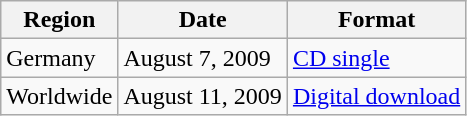<table class="wikitable">
<tr>
<th>Region</th>
<th>Date</th>
<th>Format</th>
</tr>
<tr>
<td>Germany</td>
<td>August 7, 2009</td>
<td><a href='#'>CD single</a></td>
</tr>
<tr>
<td>Worldwide</td>
<td>August 11, 2009</td>
<td><a href='#'>Digital download</a></td>
</tr>
</table>
